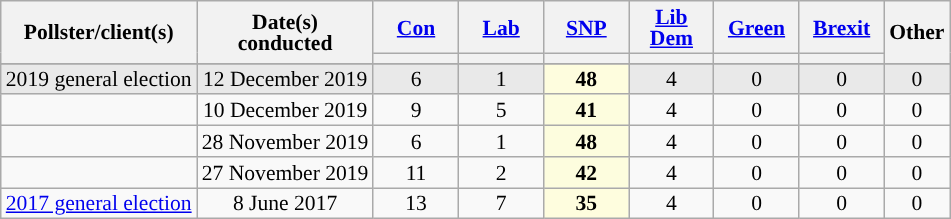<table class="wikitable sortable" style="text-align:center;font-size:90%;line-height:14px;">
<tr>
<th rowspan="2">Pollster/client(s)</th>
<th rowspan="2">Date(s)<br>conducted</th>
<th class="unsortable" style="width:50px;"><a href='#'>Con</a></th>
<th class="unsortable" style="width:50px;"><a href='#'>Lab</a></th>
<th class="unsortable" style="width:50px;"><a href='#'>SNP</a></th>
<th class="unsortable" style="width:50px;"><a href='#'>Lib Dem</a></th>
<th class="unsortable" style="width:50px;"><a href='#'>Green</a></th>
<th class="unsortable" style="width:50px;"><a href='#'>Brexit</a></th>
<th rowspan="2" class="unsortable">Other</th>
</tr>
<tr>
<th data-sort-type="number" style="background:"></th>
<th data-sort-type="number" style="background:"></th>
<th data-sort-type="number" style="background:"></th>
<th data-sort-type="number" style="background:"></th>
<th data-sort-type="number" style="background:"></th>
<th data-sort-type="number" style="background:"></th>
</tr>
<tr>
</tr>
<tr style="background:#E9E9E9;">
<td>2019 general election</td>
<td>12 December 2019</td>
<td>6</td>
<td>1</td>
<td style="background:#FEFDDE;"><strong>48</strong></td>
<td>4</td>
<td>0</td>
<td>0</td>
<td>0</td>
</tr>
<tr>
<td></td>
<td>10 December 2019</td>
<td>9</td>
<td>5</td>
<td style="background:#FDFDDE;"><strong>41</strong></td>
<td>4</td>
<td>0</td>
<td>0</td>
<td>0</td>
</tr>
<tr>
<td> </td>
<td>28 November 2019</td>
<td>6</td>
<td>1</td>
<td style="background:#FDFDDE;"><strong>48</strong></td>
<td>4</td>
<td>0</td>
<td>0</td>
<td>0</td>
</tr>
<tr>
<td></td>
<td>27 November 2019</td>
<td>11</td>
<td>2</td>
<td style="background:#FDFDDE;"><strong>42</strong></td>
<td>4</td>
<td>0</td>
<td>0</td>
<td>0</td>
</tr>
<tr>
<td><a href='#'>2017 general election</a></td>
<td>8 June 2017</td>
<td>13</td>
<td>7</td>
<td style="background:#FEFDDE;"><strong>35</strong></td>
<td>4</td>
<td>0</td>
<td>0</td>
<td>0</td>
</tr>
</table>
